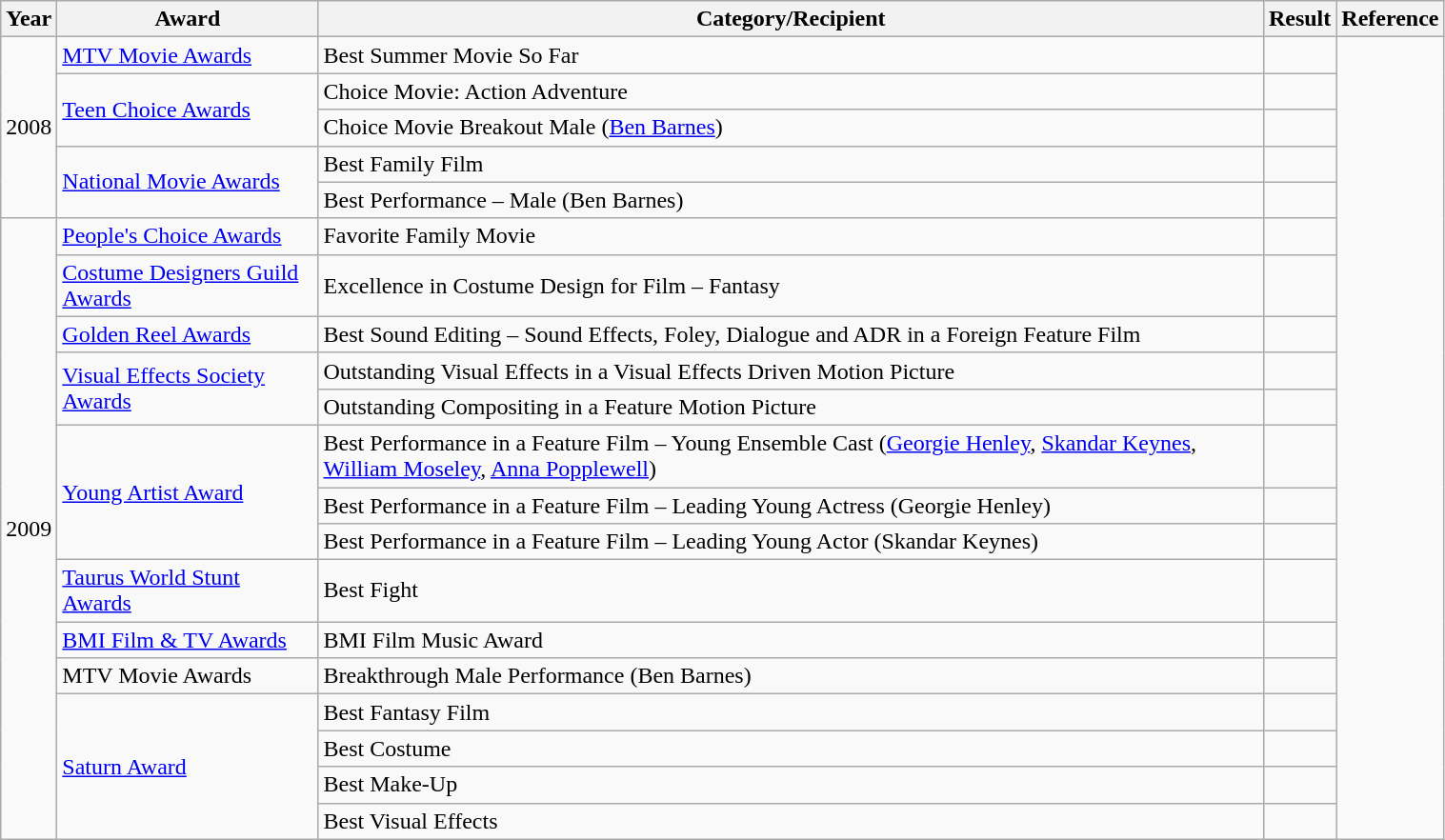<table class="wikitable" style="width:80%;">
<tr>
<th>Year</th>
<th>Award</th>
<th>Category/Recipient</th>
<th>Result</th>
<th>Reference</th>
</tr>
<tr>
<td rowspan="5">2008</td>
<td><a href='#'>MTV Movie Awards</a></td>
<td>Best Summer Movie So Far</td>
<td></td>
<td rowspan="20" style="text-align:center;"></td>
</tr>
<tr>
<td rowspan="2"><a href='#'>Teen Choice Awards</a></td>
<td>Choice Movie: Action Adventure</td>
<td></td>
</tr>
<tr>
<td>Choice Movie Breakout Male (<a href='#'>Ben Barnes</a>)</td>
<td></td>
</tr>
<tr>
<td rowspan="2"><a href='#'>National Movie Awards</a></td>
<td>Best Family Film</td>
<td></td>
</tr>
<tr>
<td>Best Performance – Male (Ben Barnes)</td>
<td></td>
</tr>
<tr>
<td rowspan="15">2009</td>
<td><a href='#'>People's Choice Awards</a></td>
<td>Favorite Family Movie</td>
<td></td>
</tr>
<tr>
<td><a href='#'>Costume Designers Guild Awards</a></td>
<td>Excellence in Costume Design for Film – Fantasy</td>
<td></td>
</tr>
<tr>
<td><a href='#'>Golden Reel Awards</a></td>
<td>Best Sound Editing – Sound Effects, Foley, Dialogue and ADR in a Foreign Feature Film</td>
<td></td>
</tr>
<tr>
<td rowspan="2"><a href='#'>Visual Effects Society Awards</a></td>
<td>Outstanding Visual Effects in a Visual Effects Driven Motion Picture</td>
<td></td>
</tr>
<tr>
<td>Outstanding Compositing in a Feature Motion Picture</td>
<td></td>
</tr>
<tr>
<td rowspan="3"><a href='#'>Young Artist Award</a></td>
<td>Best Performance in a Feature Film – Young Ensemble Cast (<a href='#'>Georgie Henley</a>, <a href='#'>Skandar Keynes</a>, <a href='#'>William Moseley</a>, <a href='#'>Anna Popplewell</a>)</td>
<td></td>
</tr>
<tr>
<td>Best Performance in a Feature Film – Leading Young Actress (Georgie Henley)</td>
<td></td>
</tr>
<tr>
<td>Best Performance in a Feature Film – Leading Young Actor (Skandar Keynes)</td>
<td></td>
</tr>
<tr>
<td><a href='#'>Taurus World Stunt Awards</a></td>
<td>Best Fight</td>
<td></td>
</tr>
<tr>
<td><a href='#'>BMI Film & TV Awards</a></td>
<td>BMI Film Music Award</td>
<td></td>
</tr>
<tr>
<td>MTV Movie Awards</td>
<td>Breakthrough Male Performance (Ben Barnes)</td>
<td></td>
</tr>
<tr>
<td rowspan="4"><a href='#'>Saturn Award</a></td>
<td>Best Fantasy Film</td>
<td></td>
</tr>
<tr>
<td>Best Costume</td>
<td></td>
</tr>
<tr>
<td>Best Make-Up</td>
<td></td>
</tr>
<tr>
<td>Best Visual Effects</td>
<td></td>
</tr>
</table>
